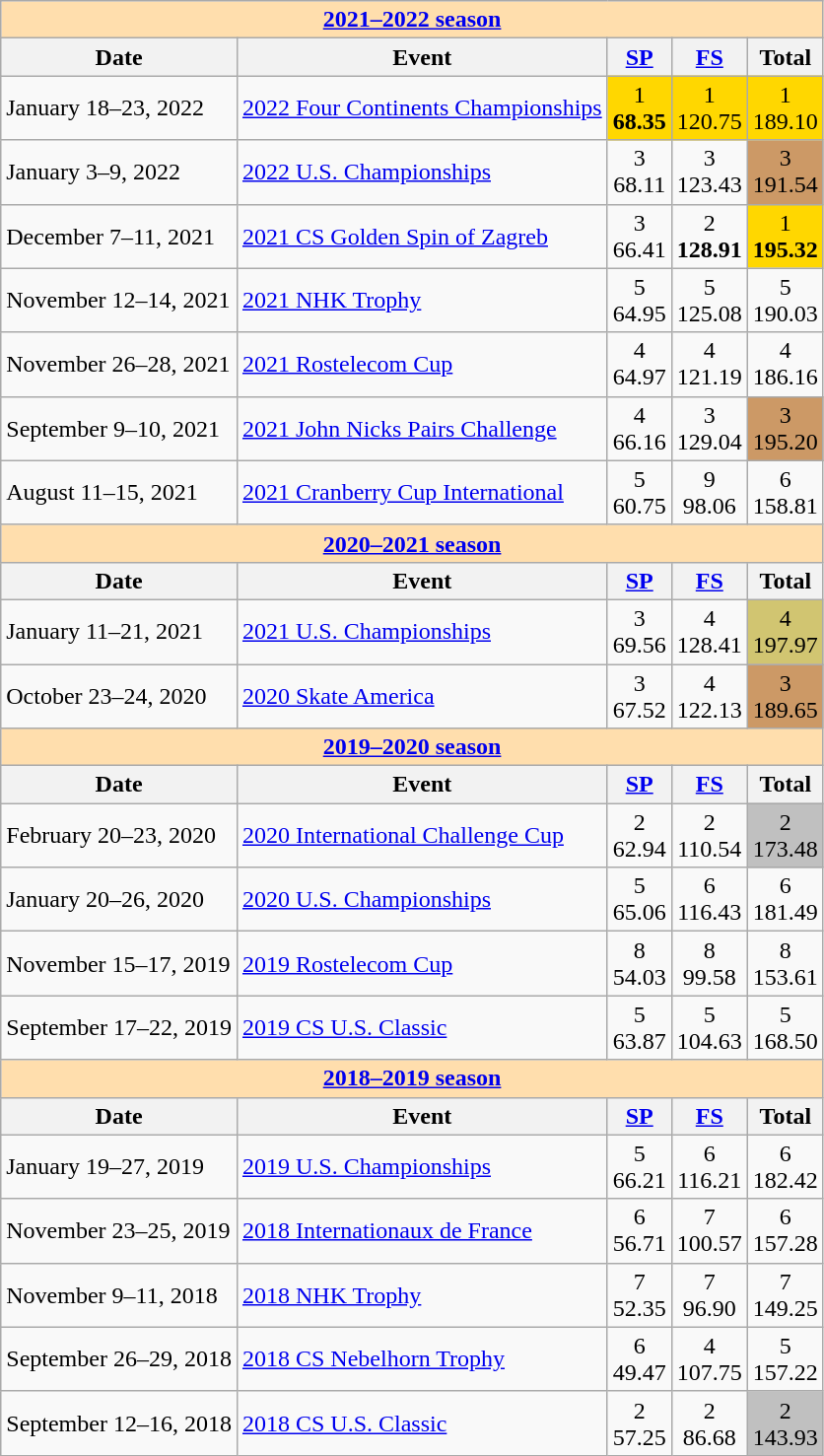<table class="wikitable">
<tr>
<td style="background-color: #ffdead; " colspan=5 align=center><a href='#'><strong>2021–2022 season</strong></a></td>
</tr>
<tr>
<th>Date</th>
<th>Event</th>
<th><a href='#'>SP</a></th>
<th><a href='#'>FS</a></th>
<th>Total</th>
</tr>
<tr>
<td>January 18–23, 2022</td>
<td><a href='#'>2022 Four Continents Championships</a></td>
<td align=center bgcolor=gold>1 <br> <strong>68.35</strong></td>
<td align=center bgcolor=gold>1 <br> 120.75</td>
<td align=center bgcolor=gold>1 <br> 189.10</td>
</tr>
<tr>
<td>January 3–9, 2022</td>
<td><a href='#'>2022 U.S. Championships</a></td>
<td align=center>3 <br> 68.11</td>
<td align=center>3 <br> 123.43</td>
<td align=center bgcolor=cc9966>3 <br> 191.54</td>
</tr>
<tr>
<td>December 7–11, 2021</td>
<td><a href='#'>2021 CS Golden Spin of Zagreb</a></td>
<td align=center>3 <br> 66.41</td>
<td align=center>2 <br> <strong>128.91</strong></td>
<td align=center bgcolor=gold>1 <br> <strong>195.32</strong></td>
</tr>
<tr>
<td>November 12–14, 2021</td>
<td><a href='#'>2021 NHK Trophy</a></td>
<td align=center>5 <br> 64.95</td>
<td align=center>5 <br> 125.08</td>
<td align=center>5 <br> 190.03</td>
</tr>
<tr>
<td>November 26–28, 2021</td>
<td><a href='#'>2021 Rostelecom Cup</a></td>
<td align=center>4 <br> 64.97</td>
<td align=center>4 <br> 121.19</td>
<td align=center>4 <br> 186.16</td>
</tr>
<tr>
<td>September 9–10, 2021</td>
<td><a href='#'>2021 John Nicks Pairs Challenge</a></td>
<td align=center>4 <br> 66.16</td>
<td align=center>3 <br> 129.04</td>
<td align=center bgcolor=cc9966>3 <br> 195.20</td>
</tr>
<tr>
<td>August 11–15, 2021</td>
<td><a href='#'>2021 Cranberry Cup International</a></td>
<td align=center>5 <br> 60.75</td>
<td align=center>9 <br> 98.06</td>
<td align=center>6 <br> 158.81</td>
</tr>
<tr>
<td style="background-color: #ffdead; " colspan=5 align=center><a href='#'><strong>2020–2021 season</strong></a></td>
</tr>
<tr>
<th>Date</th>
<th>Event</th>
<th><a href='#'>SP</a></th>
<th><a href='#'>FS</a></th>
<th>Total</th>
</tr>
<tr>
<td>January 11–21, 2021</td>
<td><a href='#'>2021 U.S. Championships</a></td>
<td align=center>3 <br> 69.56</td>
<td align=center>4 <br> 128.41</td>
<td align=center bgcolor=d1c571>4 <br> 197.97</td>
</tr>
<tr>
<td>October 23–24, 2020</td>
<td><a href='#'>2020 Skate America</a></td>
<td align=center>3 <br> 67.52</td>
<td align=center>4 <br> 122.13</td>
<td align=center bgcolor=cc9966>3 <br> 189.65</td>
</tr>
<tr>
<td style="background-color: #ffdead; " colspan=5 align=center><a href='#'><strong>2019–2020 season</strong></a></td>
</tr>
<tr>
<th>Date</th>
<th>Event</th>
<th><a href='#'>SP</a></th>
<th><a href='#'>FS</a></th>
<th>Total</th>
</tr>
<tr>
<td>February 20–23, 2020</td>
<td><a href='#'>2020 International Challenge Cup</a></td>
<td align=center>2 <br> 62.94</td>
<td align=center>2 <br> 110.54</td>
<td align=center bgcolor=silver>2 <br> 173.48</td>
</tr>
<tr>
<td>January 20–26, 2020</td>
<td><a href='#'>2020 U.S. Championships</a></td>
<td align=center>5 <br> 65.06</td>
<td align=center>6 <br> 116.43</td>
<td align=center>6 <br> 181.49</td>
</tr>
<tr>
<td>November 15–17, 2019</td>
<td><a href='#'>2019 Rostelecom Cup</a></td>
<td align=center>8 <br> 54.03</td>
<td align=center>8 <br> 99.58</td>
<td align=center>8 <br> 153.61</td>
</tr>
<tr>
<td>September 17–22, 2019</td>
<td><a href='#'>2019 CS U.S. Classic</a></td>
<td align=center>5 <br>	63.87</td>
<td align=center>5 <br> 104.63</td>
<td align=center>5 <br> 168.50</td>
</tr>
<tr>
<td style="background-color: #ffdead; " colspan=5 align=center><a href='#'><strong>2018–2019 season</strong></a></td>
</tr>
<tr>
<th>Date</th>
<th>Event</th>
<th><a href='#'>SP</a></th>
<th><a href='#'>FS</a></th>
<th>Total</th>
</tr>
<tr>
<td>January 19–27, 2019</td>
<td><a href='#'>2019 U.S. Championships</a></td>
<td align=center>5 <br> 66.21</td>
<td align=center>6 <br> 116.21</td>
<td align=center>6 <br> 182.42</td>
</tr>
<tr>
<td>November 23–25, 2019</td>
<td><a href='#'>2018 Internationaux de France</a></td>
<td align=center>6 <br> 56.71</td>
<td align=center>7 <br> 100.57</td>
<td align=center>6 <br> 157.28</td>
</tr>
<tr>
<td>November 9–11, 2018</td>
<td><a href='#'>2018 NHK Trophy</a></td>
<td align=center>7 <br> 52.35</td>
<td align=center>7 <br>	96.90</td>
<td align=center>7 <br> 149.25</td>
</tr>
<tr>
<td>September 26–29, 2018</td>
<td><a href='#'>2018 CS Nebelhorn Trophy</a></td>
<td align=center>6 <br> 49.47</td>
<td align=center>4 <br> 107.75</td>
<td align=center>5 <br> 157.22</td>
</tr>
<tr>
<td>September 12–16, 2018</td>
<td><a href='#'>2018 CS U.S. Classic</a></td>
<td align=center>2 <br>	57.25</td>
<td align=center>2 <br> 86.68</td>
<td align=center bgcolor=silver>2 <br> 143.93</td>
</tr>
</table>
